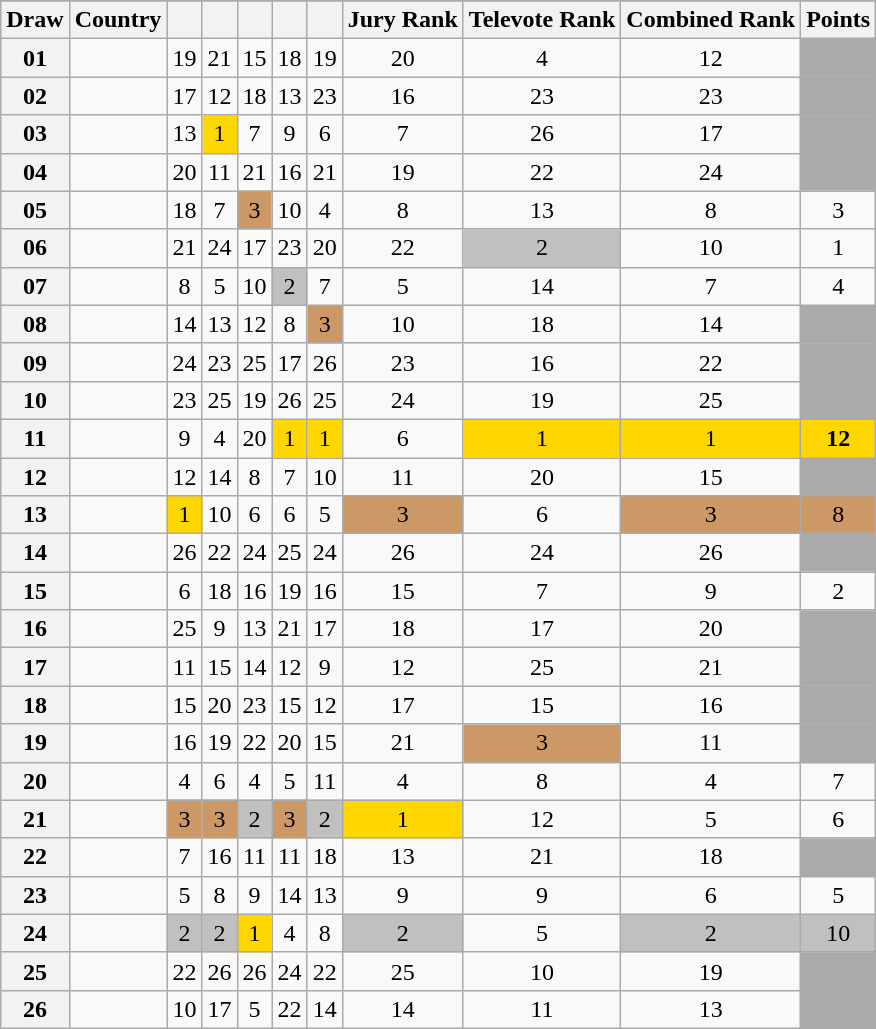<table class="sortable wikitable collapsible plainrowheaders" style="text-align:center;">
<tr>
</tr>
<tr>
<th scope="col">Draw</th>
<th scope="col">Country</th>
<th scope="col"><small></small></th>
<th scope="col"><small></small></th>
<th scope="col"><small></small></th>
<th scope="col"><small></small></th>
<th scope="col"><small></small></th>
<th scope="col">Jury Rank</th>
<th scope="col">Televote Rank</th>
<th scope="col">Combined Rank</th>
<th scope="col">Points</th>
</tr>
<tr>
<th scope="row" style="text-align:center;">01</th>
<td style="text-align:left;"></td>
<td>19</td>
<td>21</td>
<td>15</td>
<td>18</td>
<td>19</td>
<td>20</td>
<td>4</td>
<td>12</td>
<td style="background:#AAAAAA;"></td>
</tr>
<tr>
<th scope="row" style="text-align:center;">02</th>
<td style="text-align:left;"></td>
<td>17</td>
<td>12</td>
<td>18</td>
<td>13</td>
<td>23</td>
<td>16</td>
<td>23</td>
<td>23</td>
<td style="background:#AAAAAA;"></td>
</tr>
<tr>
<th scope="row" style="text-align:center;">03</th>
<td style="text-align:left;"></td>
<td>13</td>
<td style="background:gold;">1</td>
<td>7</td>
<td>9</td>
<td>6</td>
<td>7</td>
<td>26</td>
<td>17</td>
<td style="background:#AAAAAA;"></td>
</tr>
<tr>
<th scope="row" style="text-align:center;">04</th>
<td style="text-align:left;"></td>
<td>20</td>
<td>11</td>
<td>21</td>
<td>16</td>
<td>21</td>
<td>19</td>
<td>22</td>
<td>24</td>
<td style="background:#AAAAAA;"></td>
</tr>
<tr>
<th scope="row" style="text-align:center;">05</th>
<td style="text-align:left;"></td>
<td>18</td>
<td>7</td>
<td style="background:#CC9966;">3</td>
<td>10</td>
<td>4</td>
<td>8</td>
<td>13</td>
<td>8</td>
<td>3</td>
</tr>
<tr>
<th scope="row" style="text-align:center;">06</th>
<td style="text-align:left;"></td>
<td>21</td>
<td>24</td>
<td>17</td>
<td>23</td>
<td>20</td>
<td>22</td>
<td style="background:silver;">2</td>
<td>10</td>
<td>1</td>
</tr>
<tr>
<th scope="row" style="text-align:center;">07</th>
<td style="text-align:left;"></td>
<td>8</td>
<td>5</td>
<td>10</td>
<td style="background:silver;">2</td>
<td>7</td>
<td>5</td>
<td>14</td>
<td>7</td>
<td>4</td>
</tr>
<tr>
<th scope="row" style="text-align:center;">08</th>
<td style="text-align:left;"></td>
<td>14</td>
<td>13</td>
<td>12</td>
<td>8</td>
<td style="background:#CC9966;">3</td>
<td>10</td>
<td>18</td>
<td>14</td>
<td style="background:#AAAAAA;"></td>
</tr>
<tr>
<th scope="row" style="text-align:center;">09</th>
<td style="text-align:left;"></td>
<td>24</td>
<td>23</td>
<td>25</td>
<td>17</td>
<td>26</td>
<td>23</td>
<td>16</td>
<td>22</td>
<td style="background:#AAAAAA;"></td>
</tr>
<tr>
<th scope="row" style="text-align:center;">10</th>
<td style="text-align:left;"></td>
<td>23</td>
<td>25</td>
<td>19</td>
<td>26</td>
<td>25</td>
<td>24</td>
<td>19</td>
<td>25</td>
<td style="background:#AAAAAA;"></td>
</tr>
<tr>
<th scope="row" style="text-align:center;">11</th>
<td style="text-align:left;"></td>
<td>9</td>
<td>4</td>
<td>20</td>
<td style="background:gold;">1</td>
<td style="background:gold;">1</td>
<td>6</td>
<td style="background:gold;">1</td>
<td style="background:gold;">1</td>
<td style="background:gold;"><strong>12</strong></td>
</tr>
<tr>
<th scope="row" style="text-align:center;">12</th>
<td style="text-align:left;"></td>
<td>12</td>
<td>14</td>
<td>8</td>
<td>7</td>
<td>10</td>
<td>11</td>
<td>20</td>
<td>15</td>
<td style="background:#AAAAAA;"></td>
</tr>
<tr>
<th scope="row" style="text-align:center;">13</th>
<td style="text-align:left;"></td>
<td style="background:gold;">1</td>
<td>10</td>
<td>6</td>
<td>6</td>
<td>5</td>
<td style="background:#CC9966;">3</td>
<td>6</td>
<td style="background:#CC9966;">3</td>
<td style="background:#CC9966;">8</td>
</tr>
<tr>
<th scope="row" style="text-align:center;">14</th>
<td style="text-align:left;"></td>
<td>26</td>
<td>22</td>
<td>24</td>
<td>25</td>
<td>24</td>
<td>26</td>
<td>24</td>
<td>26</td>
<td style="background:#AAAAAA;"></td>
</tr>
<tr>
<th scope="row" style="text-align:center;">15</th>
<td style="text-align:left;"></td>
<td>6</td>
<td>18</td>
<td>16</td>
<td>19</td>
<td>16</td>
<td>15</td>
<td>7</td>
<td>9</td>
<td>2</td>
</tr>
<tr>
<th scope="row" style="text-align:center;">16</th>
<td style="text-align:left;"></td>
<td>25</td>
<td>9</td>
<td>13</td>
<td>21</td>
<td>17</td>
<td>18</td>
<td>17</td>
<td>20</td>
<td style="background:#AAAAAA;"></td>
</tr>
<tr>
<th scope="row" style="text-align:center;">17</th>
<td style="text-align:left;"></td>
<td>11</td>
<td>15</td>
<td>14</td>
<td>12</td>
<td>9</td>
<td>12</td>
<td>25</td>
<td>21</td>
<td style="background:#AAAAAA;"></td>
</tr>
<tr>
<th scope="row" style="text-align:center;">18</th>
<td style="text-align:left;"></td>
<td>15</td>
<td>20</td>
<td>23</td>
<td>15</td>
<td>12</td>
<td>17</td>
<td>15</td>
<td>16</td>
<td style="background:#AAAAAA;"></td>
</tr>
<tr>
<th scope="row" style="text-align:center;">19</th>
<td style="text-align:left;"></td>
<td>16</td>
<td>19</td>
<td>22</td>
<td>20</td>
<td>15</td>
<td>21</td>
<td style="background:#CC9966;">3</td>
<td>11</td>
<td style="background:#AAAAAA;"></td>
</tr>
<tr>
<th scope="row" style="text-align:center;">20</th>
<td style="text-align:left;"></td>
<td>4</td>
<td>6</td>
<td>4</td>
<td>5</td>
<td>11</td>
<td>4</td>
<td>8</td>
<td>4</td>
<td>7</td>
</tr>
<tr>
<th scope="row" style="text-align:center;">21</th>
<td style="text-align:left;"></td>
<td style="background:#CC9966;">3</td>
<td style="background:#CC9966;">3</td>
<td style="background:silver;">2</td>
<td style="background:#CC9966;">3</td>
<td style="background:silver;">2</td>
<td style="background:gold;">1</td>
<td>12</td>
<td>5</td>
<td>6</td>
</tr>
<tr>
<th scope="row" style="text-align:center;">22</th>
<td style="text-align:left;"></td>
<td>7</td>
<td>16</td>
<td>11</td>
<td>11</td>
<td>18</td>
<td>13</td>
<td>21</td>
<td>18</td>
<td style="background:#AAAAAA;"></td>
</tr>
<tr>
<th scope="row" style="text-align:center;">23</th>
<td style="text-align:left;"></td>
<td>5</td>
<td>8</td>
<td>9</td>
<td>14</td>
<td>13</td>
<td>9</td>
<td>9</td>
<td>6</td>
<td>5</td>
</tr>
<tr>
<th scope="row" style="text-align:center;">24</th>
<td style="text-align:left;"></td>
<td style="background:silver;">2</td>
<td style="background:silver;">2</td>
<td style="background:gold;">1</td>
<td>4</td>
<td>8</td>
<td style="background:silver;">2</td>
<td>5</td>
<td style="background:silver;">2</td>
<td style="background:silver;">10</td>
</tr>
<tr>
<th scope="row" style="text-align:center;">25</th>
<td style="text-align:left;"></td>
<td>22</td>
<td>26</td>
<td>26</td>
<td>24</td>
<td>22</td>
<td>25</td>
<td>10</td>
<td>19</td>
<td style="background:#AAAAAA;"></td>
</tr>
<tr>
<th scope="row" style="text-align:center;">26</th>
<td style="text-align:left;"></td>
<td>10</td>
<td>17</td>
<td>5</td>
<td>22</td>
<td>14</td>
<td>14</td>
<td>11</td>
<td>13</td>
<td style="background:#AAAAAA;"></td>
</tr>
</table>
